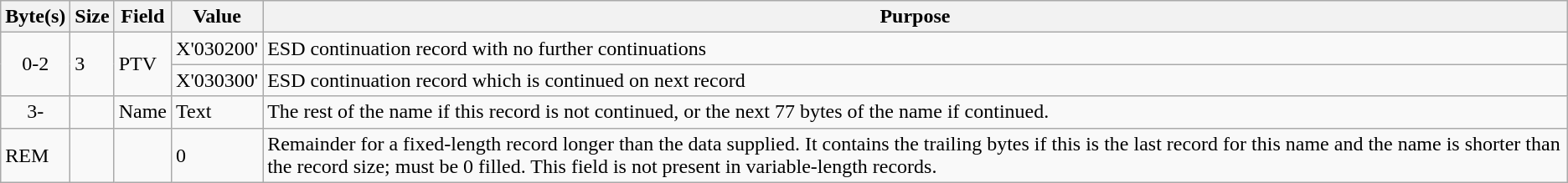<table class="wikitable" border="1">
<tr>
<th>Byte(s)</th>
<th>Size</th>
<th>Field</th>
<th>Value</th>
<th colspan=2>Purpose</th>
</tr>
<tr>
<td rowspan=2 style="text-align:center">0-2</td>
<td rowspan=2>3</td>
<td rowspan=2>PTV</td>
<td>X'030200'</td>
<td colspan=2>ESD continuation record with no further continuations</td>
</tr>
<tr>
<td>X'030300'</td>
<td colspan=2>ESD continuation record which is continued on next record</td>
</tr>
<tr>
<td style="text-align:center">3-</td>
<td></td>
<td>Name</td>
<td>Text</td>
<td colspan=2>The rest of the name if this record is not continued, or the next 77 bytes of the name if continued.</td>
</tr>
<tr>
<td>REM</td>
<td></td>
<td></td>
<td>0</td>
<td colspan=2>Remainder for a fixed-length record longer than the data supplied. It contains the trailing bytes if this is the last record for this name and the name is shorter than the record size; must be 0 filled. This field is not present in variable-length records.</td>
</tr>
</table>
